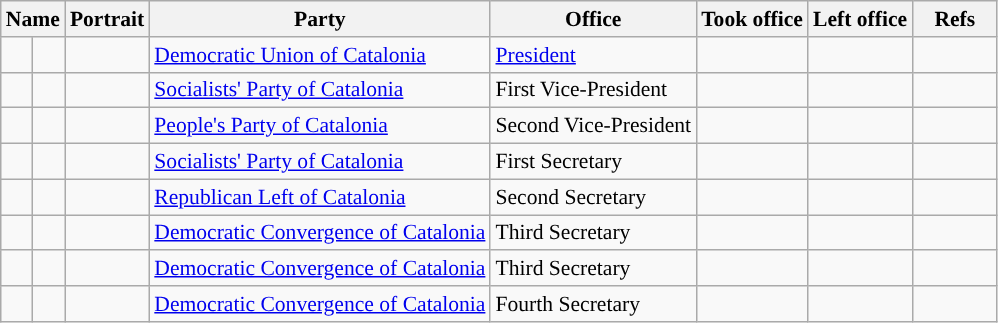<table class="wikitable plainrowheaders sortable mw-collapsible mw-collapsed" style="font-size:90%; text-align:left;">
<tr>
<th scope=col colspan="2">Name</th>
<th scope=col class=unsortable>Portrait</th>
<th scope=col>Party</th>
<th scope=col>Office</th>
<th scope=col>Took office</th>
<th scope=col>Left office</th>
<th scope=col width=50px class=unsortable>Refs</th>
</tr>
<tr>
<td !align="center" style="background:"></td>
<td></td>
<td align=center></td>
<td><a href='#'>Democratic Union of Catalonia</a></td>
<td><a href='#'>President</a></td>
<td align=center></td>
<td align=center></td>
<td align=center></td>
</tr>
<tr>
<td !align="center" style="background:"></td>
<td></td>
<td align=center></td>
<td><a href='#'>Socialists' Party of Catalonia</a></td>
<td>First Vice-President</td>
<td align=center></td>
<td align=center></td>
<td align=center></td>
</tr>
<tr>
<td !align="center" style="background:"></td>
<td></td>
<td align=center></td>
<td><a href='#'>People's Party of Catalonia</a></td>
<td>Second Vice-President</td>
<td align=center></td>
<td align=center></td>
<td align=center></td>
</tr>
<tr>
<td !align="center" style="background:"></td>
<td></td>
<td align=center></td>
<td><a href='#'>Socialists' Party of Catalonia</a></td>
<td>First Secretary</td>
<td align=center></td>
<td align=center></td>
<td align=center></td>
</tr>
<tr>
<td !align="center" style="background:"></td>
<td></td>
<td align=center></td>
<td><a href='#'>Republican Left of Catalonia</a></td>
<td>Second Secretary</td>
<td align=center></td>
<td align=center></td>
<td align=center></td>
</tr>
<tr>
<td !align="center" style="background:"></td>
<td></td>
<td align=center></td>
<td><a href='#'>Democratic Convergence of Catalonia</a></td>
<td>Third Secretary</td>
<td align=center></td>
<td align=center></td>
<td align=center></td>
</tr>
<tr>
<td !align="center" style="background:"></td>
<td></td>
<td align=center></td>
<td><a href='#'>Democratic Convergence of Catalonia</a></td>
<td>Third Secretary</td>
<td align=center></td>
<td align=center></td>
<td align=center></td>
</tr>
<tr>
<td !align="center" style="background:"></td>
<td></td>
<td align=center></td>
<td><a href='#'>Democratic Convergence of Catalonia</a></td>
<td>Fourth Secretary</td>
<td align=center></td>
<td align=center></td>
<td align=center></td>
</tr>
</table>
